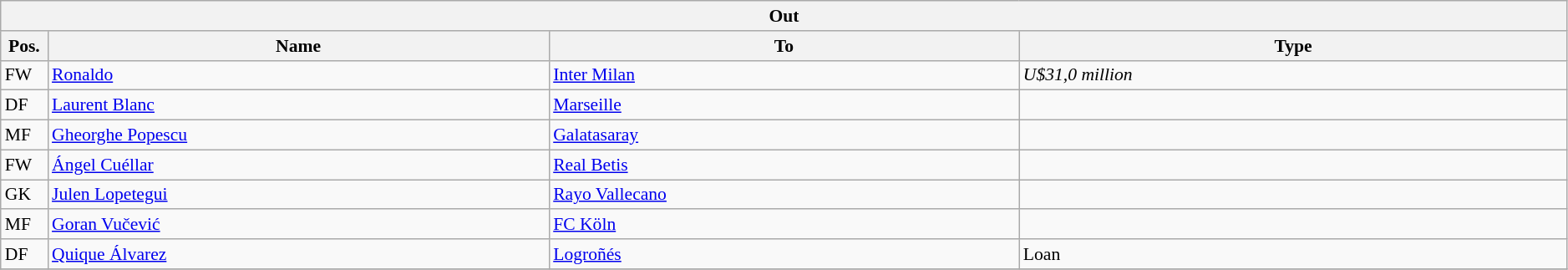<table class="wikitable" style="font-size:90%;width:99%;">
<tr>
<th colspan="4">Out</th>
</tr>
<tr>
<th width=3%>Pos.</th>
<th width=32%>Name</th>
<th width=30%>To</th>
<th width=35%>Type</th>
</tr>
<tr>
<td>FW</td>
<td><a href='#'>Ronaldo</a></td>
<td><a href='#'>Inter Milan</a></td>
<td><em>U$31,0 million</em></td>
</tr>
<tr>
<td>DF</td>
<td><a href='#'>Laurent Blanc</a></td>
<td><a href='#'>Marseille</a></td>
<td></td>
</tr>
<tr>
<td>MF</td>
<td><a href='#'>Gheorghe Popescu</a></td>
<td><a href='#'>Galatasaray</a></td>
<td></td>
</tr>
<tr>
<td>FW</td>
<td><a href='#'>Ángel Cuéllar</a></td>
<td><a href='#'>Real Betis</a></td>
<td></td>
</tr>
<tr>
<td>GK</td>
<td><a href='#'>Julen Lopetegui</a></td>
<td><a href='#'>Rayo Vallecano</a></td>
<td></td>
</tr>
<tr>
<td>MF</td>
<td><a href='#'>Goran Vučević</a></td>
<td><a href='#'>FC Köln</a></td>
<td></td>
</tr>
<tr>
<td>DF</td>
<td><a href='#'>Quique Álvarez</a></td>
<td><a href='#'>Logroñés</a></td>
<td>Loan</td>
</tr>
<tr>
</tr>
</table>
